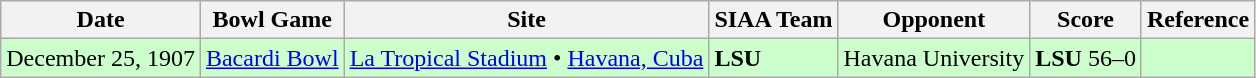<table class="wikitable">
<tr>
<th>Date</th>
<th>Bowl Game</th>
<th>Site</th>
<th>SIAA Team</th>
<th>Opponent</th>
<th>Score</th>
<th>Reference</th>
</tr>
<tr bgcolor=ccffcc>
<td>December 25, 1907</td>
<td><a href='#'>Bacardi Bowl</a></td>
<td><a href='#'>La Tropical Stadium</a> • <a href='#'>Havana, Cuba</a></td>
<td><strong>LSU</strong></td>
<td>Havana University</td>
<td><strong>LSU</strong> 56–0</td>
<td></td>
</tr>
</table>
